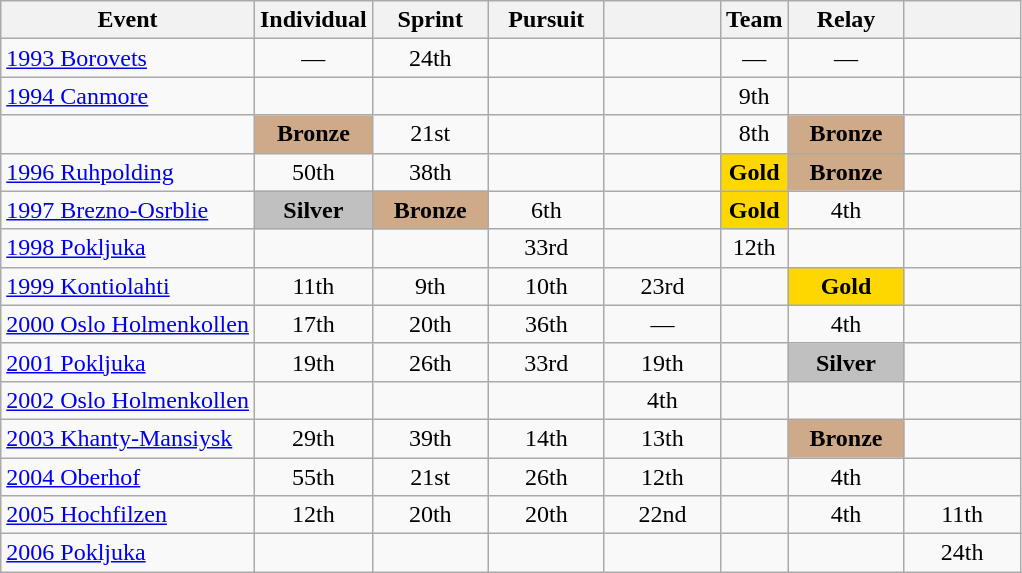<table class="wikitable" style="text-align: center;">
<tr ">
<th>Event</th>
<th style="width:70px;">Individual</th>
<th style="width:70px;">Sprint</th>
<th style="width:70px;">Pursuit</th>
<th style="width:70px;"></th>
<th>Team</th>
<th style="width:70px;">Relay</th>
<th style="width:70px;"></th>
</tr>
<tr>
<td align=left> <a href='#'>1993 Borovets</a></td>
<td>—</td>
<td>24th</td>
<td></td>
<td></td>
<td>—</td>
<td>—</td>
<td></td>
</tr>
<tr>
<td align=left> <a href='#'>1994 Canmore</a></td>
<td></td>
<td></td>
<td></td>
<td></td>
<td>9th</td>
<td></td>
<td></td>
</tr>
<tr>
<td align=left></td>
<td style="background:#cfaa88;"><strong>Bronze</strong></td>
<td>21st</td>
<td></td>
<td></td>
<td>8th</td>
<td style="background:#cfaa88;"><strong>Bronze</strong></td>
<td></td>
</tr>
<tr>
<td align=left> <a href='#'>1996 Ruhpolding</a></td>
<td>50th</td>
<td>38th</td>
<td></td>
<td></td>
<td style="background:gold;"><strong>Gold</strong></td>
<td style="background:#cfaa88;"><strong>Bronze</strong></td>
<td></td>
</tr>
<tr>
<td align=left> <a href='#'>1997 Brezno-Osrblie</a></td>
<td style="background:silver;"><strong>Silver</strong></td>
<td style="background:#cfaa88;"><strong>Bronze</strong></td>
<td>6th</td>
<td></td>
<td style="background:gold;"><strong>Gold</strong></td>
<td>4th</td>
<td></td>
</tr>
<tr>
<td align=left> <a href='#'>1998 Pokljuka</a></td>
<td></td>
<td></td>
<td>33rd</td>
<td></td>
<td>12th</td>
<td></td>
<td></td>
</tr>
<tr>
<td align=left> <a href='#'>1999 Kontiolahti</a></td>
<td>11th</td>
<td>9th</td>
<td>10th</td>
<td>23rd</td>
<td></td>
<td style="background:gold;"><strong>Gold</strong></td>
<td></td>
</tr>
<tr>
<td align=left> <a href='#'>2000 Oslo Holmenkollen</a></td>
<td>17th</td>
<td>20th</td>
<td>36th</td>
<td>—</td>
<td></td>
<td>4th</td>
<td></td>
</tr>
<tr>
<td align=left> <a href='#'>2001 Pokljuka</a></td>
<td>19th</td>
<td>26th</td>
<td>33rd</td>
<td>19th</td>
<td></td>
<td style="background:silver;"><strong>Silver</strong></td>
<td></td>
</tr>
<tr>
<td align=left> <a href='#'>2002 Oslo Holmenkollen</a></td>
<td></td>
<td></td>
<td></td>
<td>4th</td>
<td></td>
<td></td>
<td></td>
</tr>
<tr>
<td align=left> <a href='#'>2003 Khanty-Mansiysk</a></td>
<td>29th</td>
<td>39th</td>
<td>14th</td>
<td>13th</td>
<td></td>
<td style="background:#cfaa88;"><strong>Bronze</strong></td>
<td></td>
</tr>
<tr>
<td align=left> <a href='#'>2004 Oberhof</a></td>
<td>55th</td>
<td>21st</td>
<td>26th</td>
<td>12th</td>
<td></td>
<td>4th</td>
<td></td>
</tr>
<tr>
<td align=left> <a href='#'>2005 Hochfilzen</a></td>
<td>12th</td>
<td>20th</td>
<td>20th</td>
<td>22nd</td>
<td></td>
<td>4th</td>
<td>11th</td>
</tr>
<tr>
<td align=left> <a href='#'>2006 Pokljuka</a></td>
<td></td>
<td></td>
<td></td>
<td></td>
<td></td>
<td></td>
<td>24th</td>
</tr>
</table>
